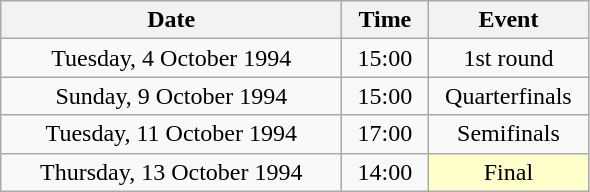<table class = "wikitable" style="text-align:center;">
<tr>
<th width=220>Date</th>
<th width=50>Time</th>
<th width=100>Event</th>
</tr>
<tr>
<td>Tuesday, 4 October 1994</td>
<td>15:00</td>
<td>1st round</td>
</tr>
<tr>
<td>Sunday, 9 October 1994</td>
<td>15:00</td>
<td>Quarterfinals</td>
</tr>
<tr>
<td>Tuesday, 11 October 1994</td>
<td>17:00</td>
<td>Semifinals</td>
</tr>
<tr>
<td>Thursday, 13 October 1994</td>
<td>14:00</td>
<td bgcolor=ffffcc>Final</td>
</tr>
</table>
